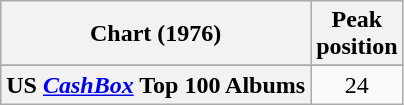<table class="wikitable sortable plainrowheaders" style="text-align:center">
<tr>
<th scope=col>Chart (1976)</th>
<th scope=col>Peak<br>position</th>
</tr>
<tr>
</tr>
<tr>
</tr>
<tr>
<th scope=row>US <em><a href='#'>CashBox</a></em> Top 100 Albums</th>
<td colspan="2" style="text-align:center;">24</td>
</tr>
</table>
